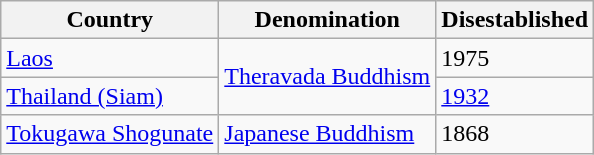<table class="sortable wikitable">
<tr>
<th>Country</th>
<th>Denomination</th>
<th>Disestablished</th>
</tr>
<tr>
<td><a href='#'>Laos</a></td>
<td rowspan="2"><a href='#'>Theravada Buddhism</a></td>
<td>1975</td>
</tr>
<tr>
<td><a href='#'>Thailand (Siam)</a></td>
<td><a href='#'>1932</a></td>
</tr>
<tr>
<td><a href='#'>Tokugawa Shogunate</a></td>
<td><a href='#'>Japanese Buddhism</a></td>
<td>1868</td>
</tr>
</table>
